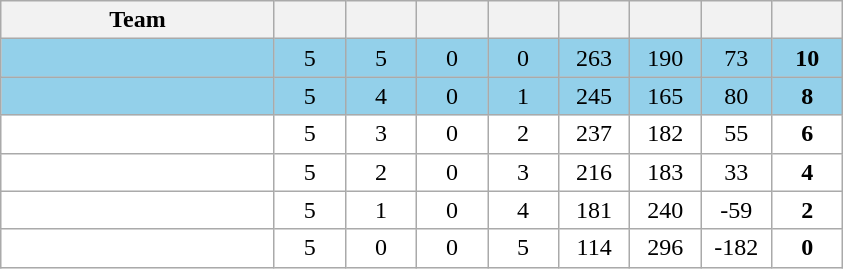<table class=wikitable style="text-align:center">
<tr>
<th width=175>Team</th>
<th width=40></th>
<th width=40></th>
<th width=40></th>
<th width=40></th>
<th width=40></th>
<th width=40></th>
<th width=40></th>
<th width=40></th>
</tr>
<tr style="background:#93d0ea;">
<td align=left></td>
<td>5</td>
<td>5</td>
<td>0</td>
<td>0</td>
<td>263</td>
<td>190</td>
<td>73</td>
<td><strong>10</strong></td>
</tr>
<tr style="background:#93d0ea;">
<td align=left></td>
<td>5</td>
<td>4</td>
<td>0</td>
<td>1</td>
<td>245</td>
<td>165</td>
<td>80</td>
<td><strong>8</strong></td>
</tr>
<tr style="background:white;">
<td align=left></td>
<td>5</td>
<td>3</td>
<td>0</td>
<td>2</td>
<td>237</td>
<td>182</td>
<td>55</td>
<td><strong>6</strong></td>
</tr>
<tr style="background:white;">
<td align=left></td>
<td>5</td>
<td>2</td>
<td>0</td>
<td>3</td>
<td>216</td>
<td>183</td>
<td>33</td>
<td><strong>4</strong></td>
</tr>
<tr style="background:white;">
<td align=left></td>
<td>5</td>
<td>1</td>
<td>0</td>
<td>4</td>
<td>181</td>
<td>240</td>
<td>-59</td>
<td><strong>2</strong></td>
</tr>
<tr style="background:white;">
<td align=left></td>
<td>5</td>
<td>0</td>
<td>0</td>
<td>5</td>
<td>114</td>
<td>296</td>
<td>-182</td>
<td><strong>0</strong></td>
</tr>
</table>
